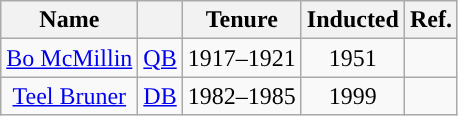<table class="wikitable" style="text-align:center">
<tr>
<th width=px>Name</th>
<th width=px></th>
<th width=px>Tenure</th>
<th width=px>Inducted</th>
<th width=px>Ref.</th>
</tr>
<tr>
<td><a href='#'>Bo McMillin</a></td>
<td><a href='#'>QB</a></td>
<td>1917–1921 </td>
<td>1951</td>
<td></td>
</tr>
<tr>
<td><a href='#'>Teel Bruner</a></td>
<td><a href='#'>DB</a></td>
<td>1982–1985</td>
<td>1999</td>
<td></td>
</tr>
</table>
